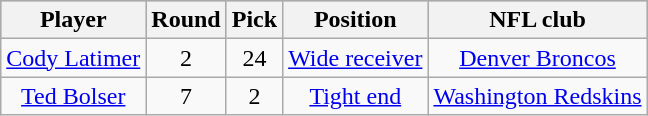<table class="wikitable" style="text-align:center;">
<tr style="background:#C0C0C0;">
<th>Player</th>
<th>Round</th>
<th>Pick</th>
<th>Position</th>
<th>NFL club</th>
</tr>
<tr>
<td><a href='#'>Cody Latimer</a></td>
<td>2</td>
<td>24</td>
<td><a href='#'>Wide receiver</a></td>
<td><a href='#'>Denver Broncos</a></td>
</tr>
<tr>
<td><a href='#'>Ted Bolser</a></td>
<td>7</td>
<td>2</td>
<td><a href='#'>Tight end</a></td>
<td><a href='#'>Washington Redskins</a></td>
</tr>
</table>
